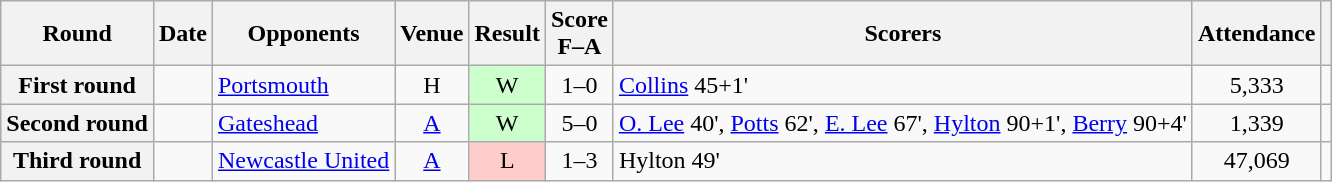<table class="wikitable sortable plainrowheaders" style="text-align: center">
<tr>
<th scope=col>Round</th>
<th scope=col>Date</th>
<th scope=col>Opponents</th>
<th scope=col>Venue</th>
<th scope=col>Result</th>
<th scope=col>Score<br>F–A</th>
<th scope=col class=unsortable>Scorers</th>
<th scope=col>Attendance</th>
<th scope=col class=unsortable></th>
</tr>
<tr>
<th scope=row>First round</th>
<td align=left></td>
<td align=left><a href='#'>Portsmouth</a></td>
<td>H</td>
<td style=background-color:#CCFFCC>W</td>
<td>1–0</td>
<td align=left><a href='#'>Collins</a> 45+1'</td>
<td>5,333</td>
<td></td>
</tr>
<tr>
<th scope=row>Second round</th>
<td align=left></td>
<td align=left><a href='#'>Gateshead</a></td>
<td><a href='#'>A</a></td>
<td style=background-color:#CCFFCC>W</td>
<td>5–0</td>
<td align=left><a href='#'>O. Lee</a> 40', <a href='#'>Potts</a> 62', <a href='#'>E. Lee</a> 67', <a href='#'>Hylton</a> 90+1', <a href='#'>Berry</a> 90+4'</td>
<td>1,339</td>
<td></td>
</tr>
<tr>
<th scope=row>Third round</th>
<td align=left></td>
<td align=left><a href='#'>Newcastle United</a></td>
<td><a href='#'>A</a></td>
<td style=background-color:#FFCCCC>L</td>
<td>1–3</td>
<td align=left>Hylton 49'</td>
<td>47,069</td>
<td></td>
</tr>
</table>
